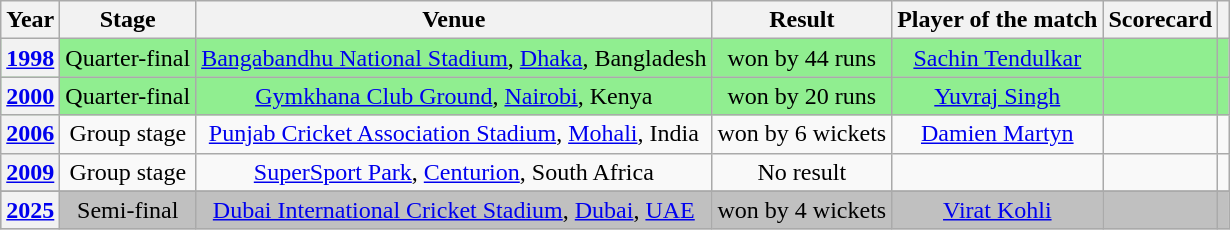<table class="wikitable sortable" " style="text-align:center" style="font-size: 90%">
<tr>
<th>Year</th>
<th>Stage</th>
<th>Venue</th>
<th>Result</th>
<th>Player of the match</th>
<th>Scorecard</th>
<th></th>
</tr>
<tr bgcolor=lightgreen>
<th><a href='#'>1998</a></th>
<td>Quarter-final</td>
<td><a href='#'>Bangabandhu National Stadium</a>, <a href='#'>Dhaka</a>, Bangladesh</td>
<td> won by 44 runs</td>
<td> <a href='#'>Sachin Tendulkar</a></td>
<td></td>
<td></td>
</tr>
<tr bgcolor=lightgreen>
<th><a href='#'>2000</a></th>
<td>Quarter-final</td>
<td><a href='#'>Gymkhana Club Ground</a>, <a href='#'>Nairobi</a>, Kenya</td>
<td> won by 20 runs</td>
<td> <a href='#'>Yuvraj Singh</a></td>
<td></td>
<td></td>
</tr>
<tr>
<th><a href='#'>2006</a></th>
<td>Group stage</td>
<td><a href='#'>Punjab Cricket Association Stadium</a>, <a href='#'>Mohali</a>, India</td>
<td> won by 6 wickets</td>
<td> <a href='#'>Damien Martyn</a></td>
<td></td>
<td></td>
</tr>
<tr>
<th><a href='#'>2009</a></th>
<td>Group stage</td>
<td><a href='#'>SuperSport Park</a>, <a href='#'>Centurion</a>, South Africa</td>
<td>No result</td>
<td></td>
<td></td>
<td></td>
</tr>
<tr>
</tr>
<tr bgcolor=silver>
<th><a href='#'>2025</a></th>
<td>Semi-final</td>
<td><a href='#'>Dubai International Cricket Stadium</a>, <a href='#'>Dubai</a>, <a href='#'>UAE</a></td>
<td> won by 4 wickets</td>
<td> <a href='#'>Virat Kohli</a></td>
<td></td>
<td></td>
</tr>
</table>
